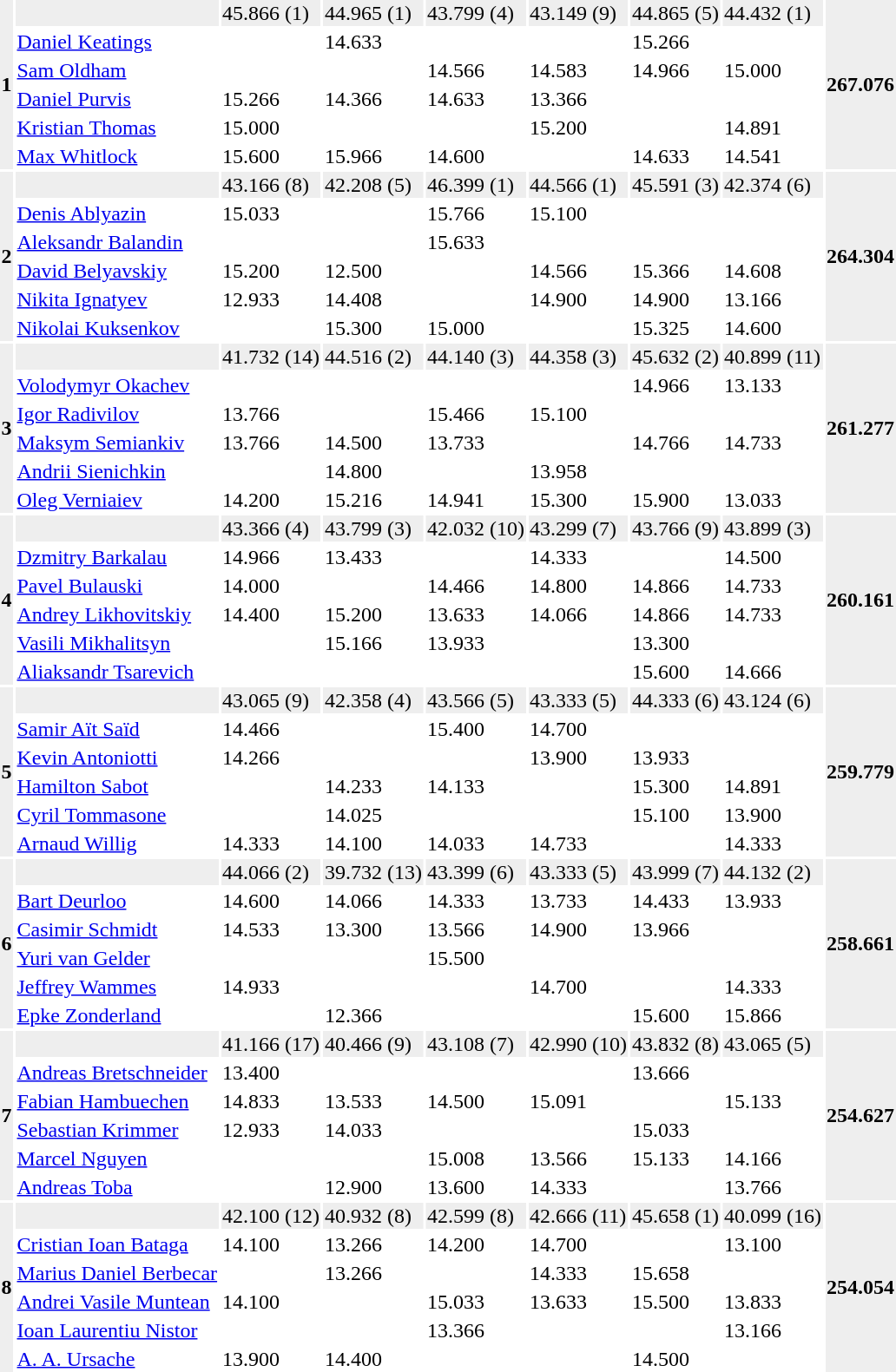<table>
<tr bgcolor=eeeeee>
<td rowspan=6><strong>1</strong></td>
<td align="left"><strong></strong></td>
<td>45.866 (1)</td>
<td>44.965 (1)</td>
<td>43.799 (4)</td>
<td>43.149 (9)</td>
<td>44.865 (5)</td>
<td>44.432 (1)</td>
<td rowspan=6><strong>267.076</strong></td>
</tr>
<tr>
<td align="left"><a href='#'>Daniel Keatings</a></td>
<td></td>
<td>14.633</td>
<td></td>
<td></td>
<td>15.266</td>
<td></td>
</tr>
<tr>
<td align="left"><a href='#'>Sam Oldham</a></td>
<td></td>
<td></td>
<td>14.566</td>
<td>14.583</td>
<td>14.966</td>
<td>15.000</td>
</tr>
<tr>
<td align="left"><a href='#'>Daniel Purvis</a></td>
<td>15.266</td>
<td>14.366</td>
<td>14.633</td>
<td>13.366</td>
<td></td>
<td></td>
</tr>
<tr>
<td align="left"><a href='#'>Kristian Thomas</a></td>
<td>15.000</td>
<td></td>
<td></td>
<td>15.200</td>
<td></td>
<td>14.891</td>
</tr>
<tr>
<td align="left"><a href='#'>Max Whitlock</a></td>
<td>15.600</td>
<td>15.966</td>
<td>14.600</td>
<td></td>
<td>14.633</td>
<td>14.541</td>
</tr>
<tr bgcolor=eeeeee>
<td rowspan=6><strong>2</strong></td>
<td align="left"><strong></strong></td>
<td>43.166 (8)</td>
<td>42.208 (5)</td>
<td>46.399 (1)</td>
<td>44.566 (1)</td>
<td>45.591 (3)</td>
<td>42.374 (6)</td>
<td rowspan=6><strong>264.304</strong></td>
</tr>
<tr>
<td align="left"><a href='#'>Denis Ablyazin</a></td>
<td>15.033</td>
<td></td>
<td>15.766</td>
<td>15.100</td>
<td></td>
<td></td>
</tr>
<tr>
<td align="left"><a href='#'>Aleksandr Balandin</a></td>
<td></td>
<td></td>
<td>15.633</td>
<td></td>
<td></td>
<td></td>
</tr>
<tr>
<td align="left"><a href='#'>David Belyavskiy</a></td>
<td>15.200</td>
<td>12.500</td>
<td></td>
<td>14.566</td>
<td>15.366</td>
<td>14.608</td>
</tr>
<tr>
<td align="left"><a href='#'>Nikita Ignatyev</a></td>
<td>12.933</td>
<td>14.408</td>
<td></td>
<td>14.900</td>
<td>14.900</td>
<td>13.166</td>
</tr>
<tr>
<td align="left"><a href='#'>Nikolai Kuksenkov</a></td>
<td></td>
<td>15.300</td>
<td>15.000</td>
<td></td>
<td>15.325</td>
<td>14.600</td>
</tr>
<tr bgcolor=eeeeee>
<td rowspan=6><strong>3</strong></td>
<td align="left"><strong></strong></td>
<td>41.732 (14)</td>
<td>44.516 (2)</td>
<td>44.140 (3)</td>
<td>44.358 (3)</td>
<td>45.632 (2)</td>
<td>40.899 (11)</td>
<td rowspan=6><strong>261.277</strong></td>
</tr>
<tr>
<td align="left"><a href='#'>Volodymyr Okachev</a></td>
<td></td>
<td></td>
<td></td>
<td></td>
<td>14.966</td>
<td>13.133</td>
</tr>
<tr>
<td align="left"><a href='#'>Igor Radivilov</a></td>
<td>13.766</td>
<td></td>
<td>15.466</td>
<td>15.100</td>
<td></td>
<td></td>
</tr>
<tr>
<td align="left"><a href='#'>Maksym Semiankiv</a></td>
<td>13.766</td>
<td>14.500</td>
<td>13.733</td>
<td></td>
<td>14.766</td>
<td>14.733</td>
</tr>
<tr>
<td align="left"><a href='#'>Andrii Sienichkin</a></td>
<td></td>
<td>14.800</td>
<td></td>
<td>13.958</td>
<td></td>
<td></td>
</tr>
<tr>
<td align="left"><a href='#'>Oleg Verniaiev</a></td>
<td>14.200</td>
<td>15.216</td>
<td>14.941</td>
<td>15.300</td>
<td>15.900</td>
<td>13.033</td>
</tr>
<tr bgcolor=eeeeee>
<td rowspan=6><strong>4</strong></td>
<td align="left"><strong></strong></td>
<td>43.366 (4)</td>
<td>43.799 (3)</td>
<td>42.032 (10)</td>
<td>43.299 (7)</td>
<td>43.766 (9)</td>
<td>43.899 (3)</td>
<td rowspan=6><strong>260.161</strong></td>
</tr>
<tr>
<td align="left"><a href='#'>Dzmitry Barkalau</a></td>
<td>14.966</td>
<td>13.433</td>
<td></td>
<td>14.333</td>
<td></td>
<td>14.500</td>
</tr>
<tr>
<td align="left"><a href='#'>Pavel Bulauski</a></td>
<td>14.000</td>
<td></td>
<td>14.466</td>
<td>14.800</td>
<td>14.866</td>
<td>14.733</td>
</tr>
<tr>
<td align="left"><a href='#'>Andrey Likhovitskiy</a></td>
<td>14.400</td>
<td>15.200</td>
<td>13.633</td>
<td>14.066</td>
<td>14.866</td>
<td>14.733</td>
</tr>
<tr>
<td align="left"><a href='#'>Vasili Mikhalitsyn</a></td>
<td></td>
<td>15.166</td>
<td>13.933</td>
<td></td>
<td>13.300</td>
<td></td>
</tr>
<tr>
<td align="left"><a href='#'>Aliaksandr Tsarevich</a></td>
<td></td>
<td></td>
<td></td>
<td></td>
<td>15.600</td>
<td>14.666</td>
</tr>
<tr bgcolor=eeeeee>
<td rowspan=6><strong>5</strong></td>
<td align="left"><strong></strong></td>
<td>43.065 (9)</td>
<td>42.358 (4)</td>
<td>43.566 (5)</td>
<td>43.333 (5)</td>
<td>44.333 (6)</td>
<td>43.124 (6)</td>
<td rowspan=6><strong>259.779</strong></td>
</tr>
<tr>
<td align="left"><a href='#'>Samir Aït Saïd</a></td>
<td>14.466</td>
<td></td>
<td>15.400</td>
<td>14.700</td>
<td></td>
<td></td>
</tr>
<tr>
<td align="left"><a href='#'>Kevin Antoniotti</a></td>
<td>14.266</td>
<td></td>
<td></td>
<td>13.900</td>
<td>13.933</td>
<td></td>
</tr>
<tr>
<td align="left"><a href='#'>Hamilton Sabot</a></td>
<td></td>
<td>14.233</td>
<td>14.133</td>
<td></td>
<td>15.300</td>
<td>14.891</td>
</tr>
<tr>
<td align="left"><a href='#'>Cyril Tommasone</a></td>
<td></td>
<td>14.025</td>
<td></td>
<td></td>
<td>15.100</td>
<td>13.900</td>
</tr>
<tr>
<td align="left"><a href='#'>Arnaud Willig</a></td>
<td>14.333</td>
<td>14.100</td>
<td>14.033</td>
<td>14.733</td>
<td></td>
<td>14.333</td>
</tr>
<tr bgcolor=eeeeee>
<td rowspan=6><strong>6</strong></td>
<td align="left"><strong></strong></td>
<td>44.066 (2)</td>
<td>39.732 (13)</td>
<td>43.399 (6)</td>
<td>43.333 (5)</td>
<td>43.999 (7)</td>
<td>44.132 (2)</td>
<td rowspan=6><strong>258.661</strong></td>
</tr>
<tr>
<td align="left"><a href='#'>Bart Deurloo</a></td>
<td>14.600</td>
<td>14.066</td>
<td>14.333</td>
<td>13.733</td>
<td>14.433</td>
<td>13.933</td>
</tr>
<tr>
<td align="left"><a href='#'>Casimir Schmidt</a></td>
<td>14.533</td>
<td>13.300</td>
<td>13.566</td>
<td>14.900</td>
<td>13.966</td>
<td></td>
</tr>
<tr>
<td align="left"><a href='#'>Yuri van Gelder</a></td>
<td></td>
<td></td>
<td>15.500</td>
<td></td>
<td></td>
<td></td>
</tr>
<tr>
<td align="left"><a href='#'>Jeffrey Wammes</a></td>
<td>14.933</td>
<td></td>
<td></td>
<td>14.700</td>
<td></td>
<td>14.333</td>
</tr>
<tr>
<td align="left"><a href='#'>Epke Zonderland</a></td>
<td></td>
<td>12.366</td>
<td></td>
<td></td>
<td>15.600</td>
<td>15.866</td>
</tr>
<tr bgcolor=eeeeee>
<td rowspan=6><strong>7</strong></td>
<td align="left"><strong></strong></td>
<td>41.166 (17)</td>
<td>40.466 (9)</td>
<td>43.108 (7)</td>
<td>42.990 (10)</td>
<td>43.832 (8)</td>
<td>43.065 (5)</td>
<td rowspan=6><strong>254.627</strong></td>
</tr>
<tr>
<td align="left"><a href='#'>Andreas Bretschneider</a></td>
<td>13.400</td>
<td></td>
<td></td>
<td></td>
<td>13.666</td>
<td></td>
</tr>
<tr>
<td align="left"><a href='#'>Fabian Hambuechen</a></td>
<td>14.833</td>
<td>13.533</td>
<td>14.500</td>
<td>15.091</td>
<td></td>
<td>15.133</td>
</tr>
<tr>
<td align="left"><a href='#'>Sebastian Krimmer</a></td>
<td>12.933</td>
<td>14.033</td>
<td></td>
<td></td>
<td>15.033</td>
<td></td>
</tr>
<tr>
<td align="left"><a href='#'>Marcel Nguyen</a></td>
<td></td>
<td></td>
<td>15.008</td>
<td>13.566</td>
<td>15.133</td>
<td>14.166</td>
</tr>
<tr>
<td align="left"><a href='#'>Andreas Toba</a></td>
<td></td>
<td>12.900</td>
<td>13.600</td>
<td>14.333</td>
<td></td>
<td>13.766</td>
</tr>
<tr bgcolor=eeeeee>
<td rowspan=6><strong>8</strong></td>
<td align="left"><strong></strong></td>
<td>42.100 (12)</td>
<td>40.932 (8)</td>
<td>42.599 (8)</td>
<td>42.666 (11)</td>
<td>45.658 (1)</td>
<td>40.099 (16)</td>
<td rowspan=6><strong>254.054</strong></td>
</tr>
<tr>
<td align="left"><a href='#'>Cristian Ioan Bataga</a></td>
<td>14.100</td>
<td>13.266</td>
<td>14.200</td>
<td>14.700</td>
<td></td>
<td>13.100</td>
</tr>
<tr>
<td align="left"><a href='#'>Marius Daniel Berbecar</a></td>
<td></td>
<td>13.266</td>
<td></td>
<td>14.333</td>
<td>15.658</td>
<td></td>
</tr>
<tr>
<td align="left"><a href='#'>Andrei Vasile Muntean</a></td>
<td>14.100</td>
<td></td>
<td>15.033</td>
<td>13.633</td>
<td>15.500</td>
<td>13.833</td>
</tr>
<tr>
<td align="left"><a href='#'>Ioan Laurentiu Nistor</a></td>
<td></td>
<td></td>
<td>13.366</td>
<td></td>
<td></td>
<td>13.166</td>
</tr>
<tr>
<td align="left"><a href='#'>A. A. Ursache</a></td>
<td>13.900</td>
<td>14.400</td>
<td></td>
<td></td>
<td>14.500</td>
<td></td>
</tr>
</table>
